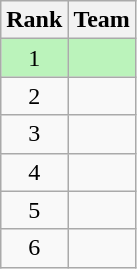<table class="wikitable">
<tr>
<th>Rank</th>
<th>Team</th>
</tr>
<tr bgcolor=bbf3bb>
<td align=center>1</td>
<td></td>
</tr>
<tr>
<td align=center>2</td>
<td></td>
</tr>
<tr>
<td align=center>3</td>
<td></td>
</tr>
<tr>
<td align=center>4</td>
<td></td>
</tr>
<tr>
<td align=center>5</td>
<td></td>
</tr>
<tr>
<td align=center>6</td>
<td></td>
</tr>
</table>
